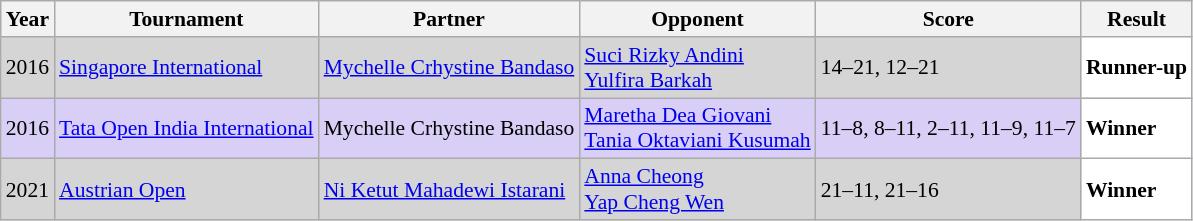<table class="sortable wikitable" style="font-size: 90%;">
<tr>
<th>Year</th>
<th>Tournament</th>
<th>Partner</th>
<th>Opponent</th>
<th>Score</th>
<th>Result</th>
</tr>
<tr style="background:#D5D5D5">
<td align="center">2016</td>
<td align="left"><a href='#'>Singapore International</a></td>
<td align="left"> <a href='#'>Mychelle Crhystine Bandaso</a></td>
<td align="left"> <a href='#'>Suci Rizky Andini</a><br> <a href='#'>Yulfira Barkah</a></td>
<td align="left">14–21, 12–21</td>
<td style="text-align:left; background:white"> <strong>Runner-up</strong></td>
</tr>
<tr style="background:#D8CEF6">
<td align="center">2016</td>
<td align="left"><a href='#'>Tata Open India International</a></td>
<td align="left"> Mychelle Crhystine Bandaso</td>
<td align="left"> <a href='#'>Maretha Dea Giovani</a><br> <a href='#'>Tania Oktaviani Kusumah</a></td>
<td align="left">11–8, 8–11, 2–11, 11–9, 11–7</td>
<td style="text-align:left; background:white"> <strong>Winner</strong></td>
</tr>
<tr style="background:#D5D5D5">
<td align="center">2021</td>
<td align="left"><a href='#'>Austrian Open</a></td>
<td align="left"> <a href='#'>Ni Ketut Mahadewi Istarani</a></td>
<td align="left"> <a href='#'>Anna Cheong</a><br> <a href='#'>Yap Cheng Wen</a></td>
<td align="left">21–11, 21–16</td>
<td style="text-align:left; background:white"> <strong>Winner</strong></td>
</tr>
</table>
